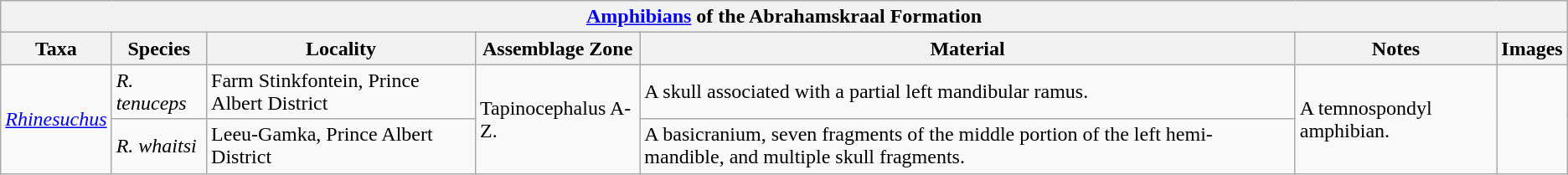<table class="wikitable" align="center">
<tr>
<th colspan="7" align="center"><strong><a href='#'>Amphibians</a></strong> of the Abrahamskraal Formation</th>
</tr>
<tr>
<th>Taxa</th>
<th>Species</th>
<th>Locality</th>
<th>Assemblage Zone</th>
<th>Material</th>
<th>Notes</th>
<th>Images</th>
</tr>
<tr>
<td rowspan = "2"><em><a href='#'>Rhinesuchus</a></em></td>
<td><em>R. tenuceps</em></td>
<td>Farm Stinkfontein, Prince Albert District</td>
<td rowspan = "2">Tapinocephalus A-Z.</td>
<td>A skull associated with a partial left mandibular ramus.</td>
<td rowspan = "2">A temnospondyl amphibian.</td>
<td rowspan = "2"></td>
</tr>
<tr>
<td><em>R. whaitsi</em></td>
<td>Leeu-Gamka, Prince Albert District</td>
<td>A basicranium, seven fragments of the middle portion of the left hemi-mandible, and multiple skull fragments.</td>
</tr>
</table>
